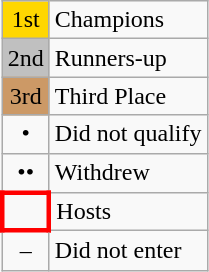<table class="wikitable">
<tr>
<td style="text-align:center;width:10px;background:gold">1st</td>
<td>Champions</td>
</tr>
<tr>
<td style="text-align:center;width:10px;background:silver">2nd</td>
<td>Runners-up</td>
</tr>
<tr>
<td style="text-align:center;width:10px;background:#cc9966">3rd</td>
<td>Third Place</td>
</tr>
<tr>
<td style="text-align:center;width:10px">•</td>
<td>Did not qualify</td>
</tr>
<tr>
<td style="text-align:center;width:10px">••</td>
<td>Withdrew</td>
</tr>
<tr>
<td style="width:10px;border:3px solid red"></td>
<td>Hosts</td>
</tr>
<tr>
<td style="text-align:center;width:10px">–</td>
<td>Did not enter</td>
</tr>
</table>
